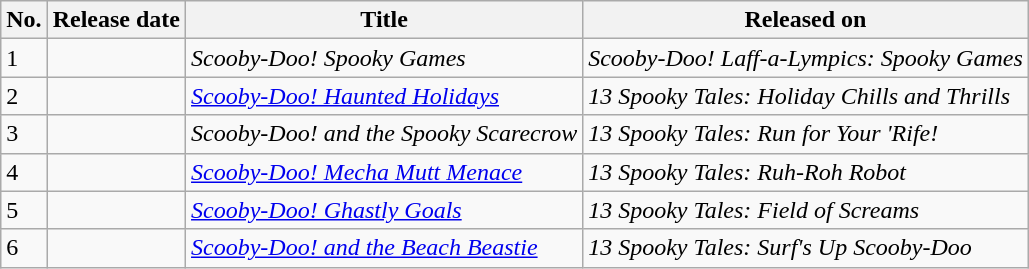<table class="wikitable sortable">
<tr>
<th>No.</th>
<th>Release date</th>
<th>Title</th>
<th>Released on</th>
</tr>
<tr>
<td>1</td>
<td></td>
<td><em>Scooby-Doo! Spooky Games</em></td>
<td><em>Scooby-Doo! Laff-a-Lympics: Spooky Games</em></td>
</tr>
<tr>
<td>2</td>
<td></td>
<td><em><a href='#'>Scooby-Doo! Haunted Holidays</a></em></td>
<td><em>13 Spooky Tales: Holiday Chills and Thrills</em></td>
</tr>
<tr>
<td>3</td>
<td></td>
<td><em>Scooby-Doo! and the Spooky Scarecrow</em></td>
<td><em>13 Spooky Tales: Run for Your 'Rife!</em></td>
</tr>
<tr>
<td>4</td>
<td></td>
<td><em><a href='#'>Scooby-Doo! Mecha Mutt Menace</a></em></td>
<td><em>13 Spooky Tales: Ruh-Roh Robot</em></td>
</tr>
<tr>
<td>5</td>
<td></td>
<td><em><a href='#'>Scooby-Doo! Ghastly Goals</a></em></td>
<td><em>13 Spooky Tales: Field of Screams</em></td>
</tr>
<tr>
<td>6</td>
<td></td>
<td><em><a href='#'>Scooby-Doo! and the Beach Beastie</a></em></td>
<td><em>13 Spooky Tales: Surf's Up Scooby-Doo</em></td>
</tr>
</table>
